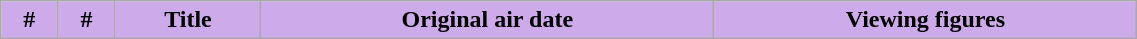<table class="wikitable plainrowheaders" style="background:#fff; width:60%;">
<tr>
<th style="background:#CDABEA; color:#000;">#</th>
<th style="background:#CDABEA; color:#000;">#</th>
<th style="background:#CDABEA; color:#000;">Title</th>
<th style="background:#CDABEA; color:#000;">Original air date</th>
<th style="background:#CDABEA; color:#000;">Viewing figures<br>








</th>
</tr>
</table>
